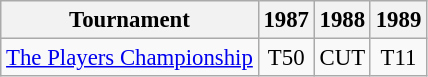<table class="wikitable" style="font-size:95%;text-align:center;">
<tr>
<th>Tournament</th>
<th>1987</th>
<th>1988</th>
<th>1989</th>
</tr>
<tr>
<td align=left><a href='#'>The Players Championship</a></td>
<td>T50</td>
<td>CUT</td>
<td>T11</td>
</tr>
</table>
